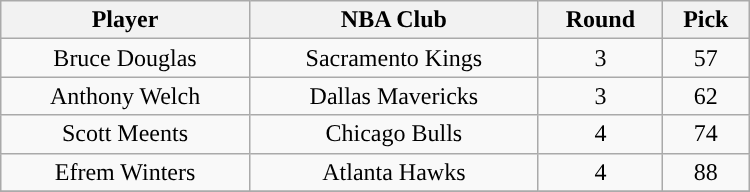<table class="wikitable" width="500">
<tr>
<th>Player</th>
<th>NBA Club</th>
<th>Round</th>
<th>Pick</th>
</tr>
<tr align="center" bgcolor="">
<td>Bruce Douglas</td>
<td>Sacramento Kings</td>
<td>3</td>
<td>57</td>
</tr>
<tr align="center" bgcolor="">
<td>Anthony Welch</td>
<td>Dallas Mavericks</td>
<td>3</td>
<td>62</td>
</tr>
<tr align="center" bgcolor="">
<td>Scott Meents</td>
<td>Chicago Bulls</td>
<td>4</td>
<td>74</td>
</tr>
<tr align="center" bgcolor="">
<td>Efrem Winters</td>
<td>Atlanta Hawks</td>
<td>4</td>
<td>88</td>
</tr>
<tr align="center" bgcolor="">
</tr>
</table>
